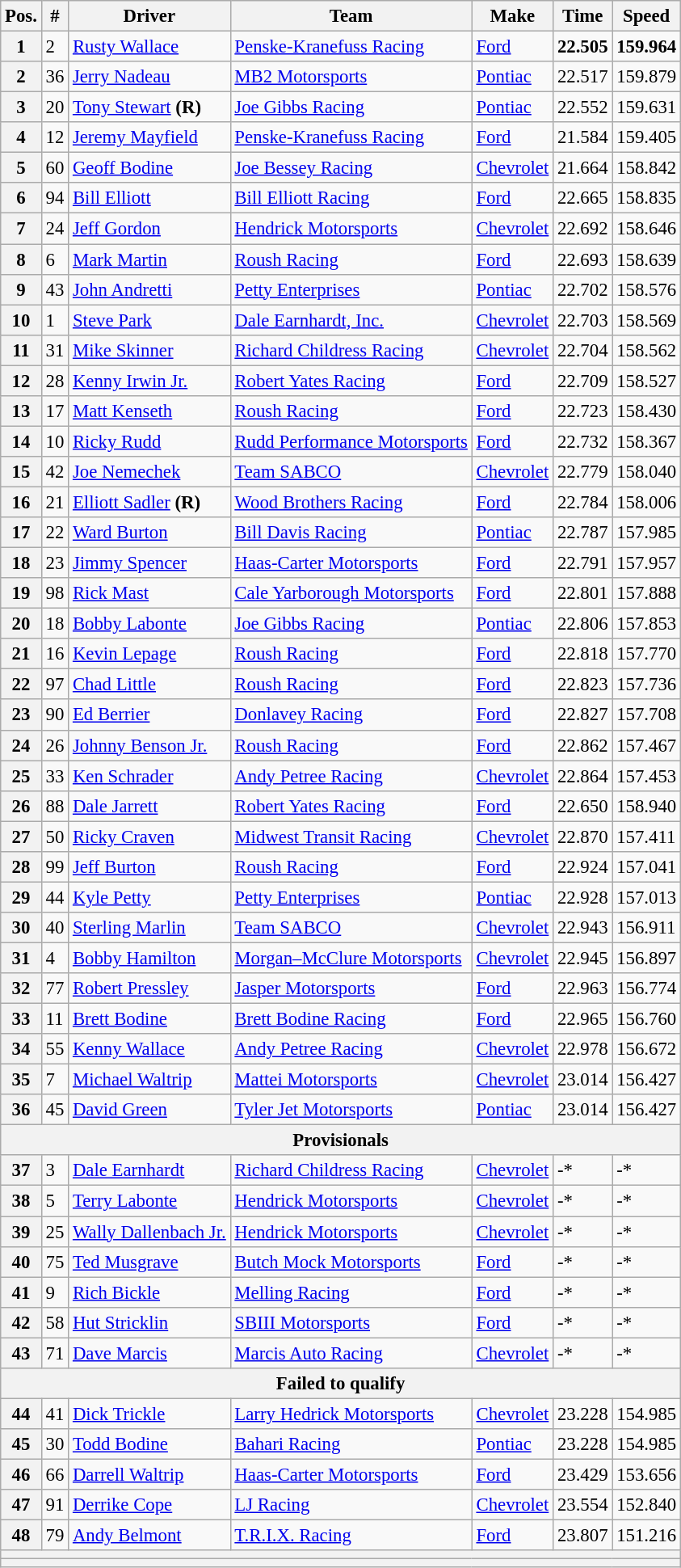<table class="wikitable" style="font-size:95%">
<tr>
<th>Pos.</th>
<th>#</th>
<th>Driver</th>
<th>Team</th>
<th>Make</th>
<th>Time</th>
<th>Speed</th>
</tr>
<tr>
<th>1</th>
<td>2</td>
<td><a href='#'>Rusty Wallace</a></td>
<td><a href='#'>Penske-Kranefuss Racing</a></td>
<td><a href='#'>Ford</a></td>
<td><strong>22.505</strong></td>
<td><strong>159.964</strong></td>
</tr>
<tr>
<th>2</th>
<td>36</td>
<td><a href='#'>Jerry Nadeau</a></td>
<td><a href='#'>MB2 Motorsports</a></td>
<td><a href='#'>Pontiac</a></td>
<td>22.517</td>
<td>159.879</td>
</tr>
<tr>
<th>3</th>
<td>20</td>
<td><a href='#'>Tony Stewart</a> <strong>(R)</strong></td>
<td><a href='#'>Joe Gibbs Racing</a></td>
<td><a href='#'>Pontiac</a></td>
<td>22.552</td>
<td>159.631</td>
</tr>
<tr>
<th>4</th>
<td>12</td>
<td><a href='#'>Jeremy Mayfield</a></td>
<td><a href='#'>Penske-Kranefuss Racing</a></td>
<td><a href='#'>Ford</a></td>
<td>21.584</td>
<td>159.405</td>
</tr>
<tr>
<th>5</th>
<td>60</td>
<td><a href='#'>Geoff Bodine</a></td>
<td><a href='#'>Joe Bessey Racing</a></td>
<td><a href='#'>Chevrolet</a></td>
<td>21.664</td>
<td>158.842</td>
</tr>
<tr>
<th>6</th>
<td>94</td>
<td><a href='#'>Bill Elliott</a></td>
<td><a href='#'>Bill Elliott Racing</a></td>
<td><a href='#'>Ford</a></td>
<td>22.665</td>
<td>158.835</td>
</tr>
<tr>
<th>7</th>
<td>24</td>
<td><a href='#'>Jeff Gordon</a></td>
<td><a href='#'>Hendrick Motorsports</a></td>
<td><a href='#'>Chevrolet</a></td>
<td>22.692</td>
<td>158.646</td>
</tr>
<tr>
<th>8</th>
<td>6</td>
<td><a href='#'>Mark Martin</a></td>
<td><a href='#'>Roush Racing</a></td>
<td><a href='#'>Ford</a></td>
<td>22.693</td>
<td>158.639</td>
</tr>
<tr>
<th>9</th>
<td>43</td>
<td><a href='#'>John Andretti</a></td>
<td><a href='#'>Petty Enterprises</a></td>
<td><a href='#'>Pontiac</a></td>
<td>22.702</td>
<td>158.576</td>
</tr>
<tr>
<th>10</th>
<td>1</td>
<td><a href='#'>Steve Park</a></td>
<td><a href='#'>Dale Earnhardt, Inc.</a></td>
<td><a href='#'>Chevrolet</a></td>
<td>22.703</td>
<td>158.569</td>
</tr>
<tr>
<th>11</th>
<td>31</td>
<td><a href='#'>Mike Skinner</a></td>
<td><a href='#'>Richard Childress Racing</a></td>
<td><a href='#'>Chevrolet</a></td>
<td>22.704</td>
<td>158.562</td>
</tr>
<tr>
<th>12</th>
<td>28</td>
<td><a href='#'>Kenny Irwin Jr.</a></td>
<td><a href='#'>Robert Yates Racing</a></td>
<td><a href='#'>Ford</a></td>
<td>22.709</td>
<td>158.527</td>
</tr>
<tr>
<th>13</th>
<td>17</td>
<td><a href='#'>Matt Kenseth</a></td>
<td><a href='#'>Roush Racing</a></td>
<td><a href='#'>Ford</a></td>
<td>22.723</td>
<td>158.430</td>
</tr>
<tr>
<th>14</th>
<td>10</td>
<td><a href='#'>Ricky Rudd</a></td>
<td><a href='#'>Rudd Performance Motorsports</a></td>
<td><a href='#'>Ford</a></td>
<td>22.732</td>
<td>158.367</td>
</tr>
<tr>
<th>15</th>
<td>42</td>
<td><a href='#'>Joe Nemechek</a></td>
<td><a href='#'>Team SABCO</a></td>
<td><a href='#'>Chevrolet</a></td>
<td>22.779</td>
<td>158.040</td>
</tr>
<tr>
<th>16</th>
<td>21</td>
<td><a href='#'>Elliott Sadler</a> <strong>(R)</strong></td>
<td><a href='#'>Wood Brothers Racing</a></td>
<td><a href='#'>Ford</a></td>
<td>22.784</td>
<td>158.006</td>
</tr>
<tr>
<th>17</th>
<td>22</td>
<td><a href='#'>Ward Burton</a></td>
<td><a href='#'>Bill Davis Racing</a></td>
<td><a href='#'>Pontiac</a></td>
<td>22.787</td>
<td>157.985</td>
</tr>
<tr>
<th>18</th>
<td>23</td>
<td><a href='#'>Jimmy Spencer</a></td>
<td><a href='#'>Haas-Carter Motorsports</a></td>
<td><a href='#'>Ford</a></td>
<td>22.791</td>
<td>157.957</td>
</tr>
<tr>
<th>19</th>
<td>98</td>
<td><a href='#'>Rick Mast</a></td>
<td><a href='#'>Cale Yarborough Motorsports</a></td>
<td><a href='#'>Ford</a></td>
<td>22.801</td>
<td>157.888</td>
</tr>
<tr>
<th>20</th>
<td>18</td>
<td><a href='#'>Bobby Labonte</a></td>
<td><a href='#'>Joe Gibbs Racing</a></td>
<td><a href='#'>Pontiac</a></td>
<td>22.806</td>
<td>157.853</td>
</tr>
<tr>
<th>21</th>
<td>16</td>
<td><a href='#'>Kevin Lepage</a></td>
<td><a href='#'>Roush Racing</a></td>
<td><a href='#'>Ford</a></td>
<td>22.818</td>
<td>157.770</td>
</tr>
<tr>
<th>22</th>
<td>97</td>
<td><a href='#'>Chad Little</a></td>
<td><a href='#'>Roush Racing</a></td>
<td><a href='#'>Ford</a></td>
<td>22.823</td>
<td>157.736</td>
</tr>
<tr>
<th>23</th>
<td>90</td>
<td><a href='#'>Ed Berrier</a></td>
<td><a href='#'>Donlavey Racing</a></td>
<td><a href='#'>Ford</a></td>
<td>22.827</td>
<td>157.708</td>
</tr>
<tr>
<th>24</th>
<td>26</td>
<td><a href='#'>Johnny Benson Jr.</a></td>
<td><a href='#'>Roush Racing</a></td>
<td><a href='#'>Ford</a></td>
<td>22.862</td>
<td>157.467</td>
</tr>
<tr>
<th>25</th>
<td>33</td>
<td><a href='#'>Ken Schrader</a></td>
<td><a href='#'>Andy Petree Racing</a></td>
<td><a href='#'>Chevrolet</a></td>
<td>22.864</td>
<td>157.453</td>
</tr>
<tr>
<th>26</th>
<td>88</td>
<td><a href='#'>Dale Jarrett</a></td>
<td><a href='#'>Robert Yates Racing</a></td>
<td><a href='#'>Ford</a></td>
<td>22.650</td>
<td>158.940</td>
</tr>
<tr>
<th>27</th>
<td>50</td>
<td><a href='#'>Ricky Craven</a></td>
<td><a href='#'>Midwest Transit Racing</a></td>
<td><a href='#'>Chevrolet</a></td>
<td>22.870</td>
<td>157.411</td>
</tr>
<tr>
<th>28</th>
<td>99</td>
<td><a href='#'>Jeff Burton</a></td>
<td><a href='#'>Roush Racing</a></td>
<td><a href='#'>Ford</a></td>
<td>22.924</td>
<td>157.041</td>
</tr>
<tr>
<th>29</th>
<td>44</td>
<td><a href='#'>Kyle Petty</a></td>
<td><a href='#'>Petty Enterprises</a></td>
<td><a href='#'>Pontiac</a></td>
<td>22.928</td>
<td>157.013</td>
</tr>
<tr>
<th>30</th>
<td>40</td>
<td><a href='#'>Sterling Marlin</a></td>
<td><a href='#'>Team SABCO</a></td>
<td><a href='#'>Chevrolet</a></td>
<td>22.943</td>
<td>156.911</td>
</tr>
<tr>
<th>31</th>
<td>4</td>
<td><a href='#'>Bobby Hamilton</a></td>
<td><a href='#'>Morgan–McClure Motorsports</a></td>
<td><a href='#'>Chevrolet</a></td>
<td>22.945</td>
<td>156.897</td>
</tr>
<tr>
<th>32</th>
<td>77</td>
<td><a href='#'>Robert Pressley</a></td>
<td><a href='#'>Jasper Motorsports</a></td>
<td><a href='#'>Ford</a></td>
<td>22.963</td>
<td>156.774</td>
</tr>
<tr>
<th>33</th>
<td>11</td>
<td><a href='#'>Brett Bodine</a></td>
<td><a href='#'>Brett Bodine Racing</a></td>
<td><a href='#'>Ford</a></td>
<td>22.965</td>
<td>156.760</td>
</tr>
<tr>
<th>34</th>
<td>55</td>
<td><a href='#'>Kenny Wallace</a></td>
<td><a href='#'>Andy Petree Racing</a></td>
<td><a href='#'>Chevrolet</a></td>
<td>22.978</td>
<td>156.672</td>
</tr>
<tr>
<th>35</th>
<td>7</td>
<td><a href='#'>Michael Waltrip</a></td>
<td><a href='#'>Mattei Motorsports</a></td>
<td><a href='#'>Chevrolet</a></td>
<td>23.014</td>
<td>156.427</td>
</tr>
<tr>
<th>36</th>
<td>45</td>
<td><a href='#'>David Green</a></td>
<td><a href='#'>Tyler Jet Motorsports</a></td>
<td><a href='#'>Pontiac</a></td>
<td>23.014</td>
<td>156.427</td>
</tr>
<tr>
<th colspan="7">Provisionals</th>
</tr>
<tr>
<th>37</th>
<td>3</td>
<td><a href='#'>Dale Earnhardt</a></td>
<td><a href='#'>Richard Childress Racing</a></td>
<td><a href='#'>Chevrolet</a></td>
<td>-*</td>
<td>-*</td>
</tr>
<tr>
<th>38</th>
<td>5</td>
<td><a href='#'>Terry Labonte</a></td>
<td><a href='#'>Hendrick Motorsports</a></td>
<td><a href='#'>Chevrolet</a></td>
<td>-*</td>
<td>-*</td>
</tr>
<tr>
<th>39</th>
<td>25</td>
<td><a href='#'>Wally Dallenbach Jr.</a></td>
<td><a href='#'>Hendrick Motorsports</a></td>
<td><a href='#'>Chevrolet</a></td>
<td>-*</td>
<td>-*</td>
</tr>
<tr>
<th>40</th>
<td>75</td>
<td><a href='#'>Ted Musgrave</a></td>
<td><a href='#'>Butch Mock Motorsports</a></td>
<td><a href='#'>Ford</a></td>
<td>-*</td>
<td>-*</td>
</tr>
<tr>
<th>41</th>
<td>9</td>
<td><a href='#'>Rich Bickle</a></td>
<td><a href='#'>Melling Racing</a></td>
<td><a href='#'>Ford</a></td>
<td>-*</td>
<td>-*</td>
</tr>
<tr>
<th>42</th>
<td>58</td>
<td><a href='#'>Hut Stricklin</a></td>
<td><a href='#'>SBIII Motorsports</a></td>
<td><a href='#'>Ford</a></td>
<td>-*</td>
<td>-*</td>
</tr>
<tr>
<th>43</th>
<td>71</td>
<td><a href='#'>Dave Marcis</a></td>
<td><a href='#'>Marcis Auto Racing</a></td>
<td><a href='#'>Chevrolet</a></td>
<td>-*</td>
<td>-*</td>
</tr>
<tr>
<th colspan="7">Failed to qualify</th>
</tr>
<tr>
<th>44</th>
<td>41</td>
<td><a href='#'>Dick Trickle</a></td>
<td><a href='#'>Larry Hedrick Motorsports</a></td>
<td><a href='#'>Chevrolet</a></td>
<td>23.228</td>
<td>154.985</td>
</tr>
<tr>
<th>45</th>
<td>30</td>
<td><a href='#'>Todd Bodine</a></td>
<td><a href='#'>Bahari Racing</a></td>
<td><a href='#'>Pontiac</a></td>
<td>23.228</td>
<td>154.985</td>
</tr>
<tr>
<th>46</th>
<td>66</td>
<td><a href='#'>Darrell Waltrip</a></td>
<td><a href='#'>Haas-Carter Motorsports</a></td>
<td><a href='#'>Ford</a></td>
<td>23.429</td>
<td>153.656</td>
</tr>
<tr>
<th>47</th>
<td>91</td>
<td><a href='#'>Derrike Cope</a></td>
<td><a href='#'>LJ Racing</a></td>
<td><a href='#'>Chevrolet</a></td>
<td>23.554</td>
<td>152.840</td>
</tr>
<tr>
<th>48</th>
<td>79</td>
<td><a href='#'>Andy Belmont</a></td>
<td><a href='#'>T.R.I.X. Racing</a></td>
<td><a href='#'>Ford</a></td>
<td>23.807</td>
<td>151.216</td>
</tr>
<tr>
<th colspan="7"></th>
</tr>
<tr>
<th colspan="7"></th>
</tr>
</table>
